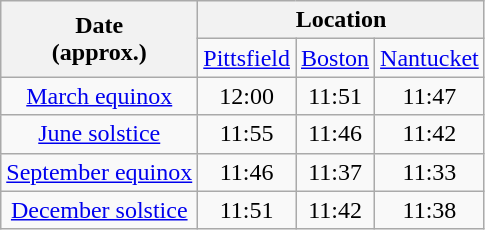<table class="wikitable" style="text-align:center;">
<tr>
<th rowspan=2>Date<br>(approx.)</th>
<th colspan=3>Location</th>
</tr>
<tr>
<td><a href='#'>Pittsfield</a></td>
<td><a href='#'>Boston</a></td>
<td><a href='#'>Nantucket</a></td>
</tr>
<tr>
<td><a href='#'>March equinox</a></td>
<td>12:00</td>
<td>11:51</td>
<td>11:47</td>
</tr>
<tr>
<td><a href='#'>June solstice</a></td>
<td>11:55</td>
<td>11:46</td>
<td>11:42</td>
</tr>
<tr>
<td><a href='#'>September equinox</a></td>
<td>11:46</td>
<td>11:37</td>
<td>11:33</td>
</tr>
<tr>
<td><a href='#'>December solstice</a></td>
<td>11:51</td>
<td>11:42</td>
<td>11:38</td>
</tr>
</table>
